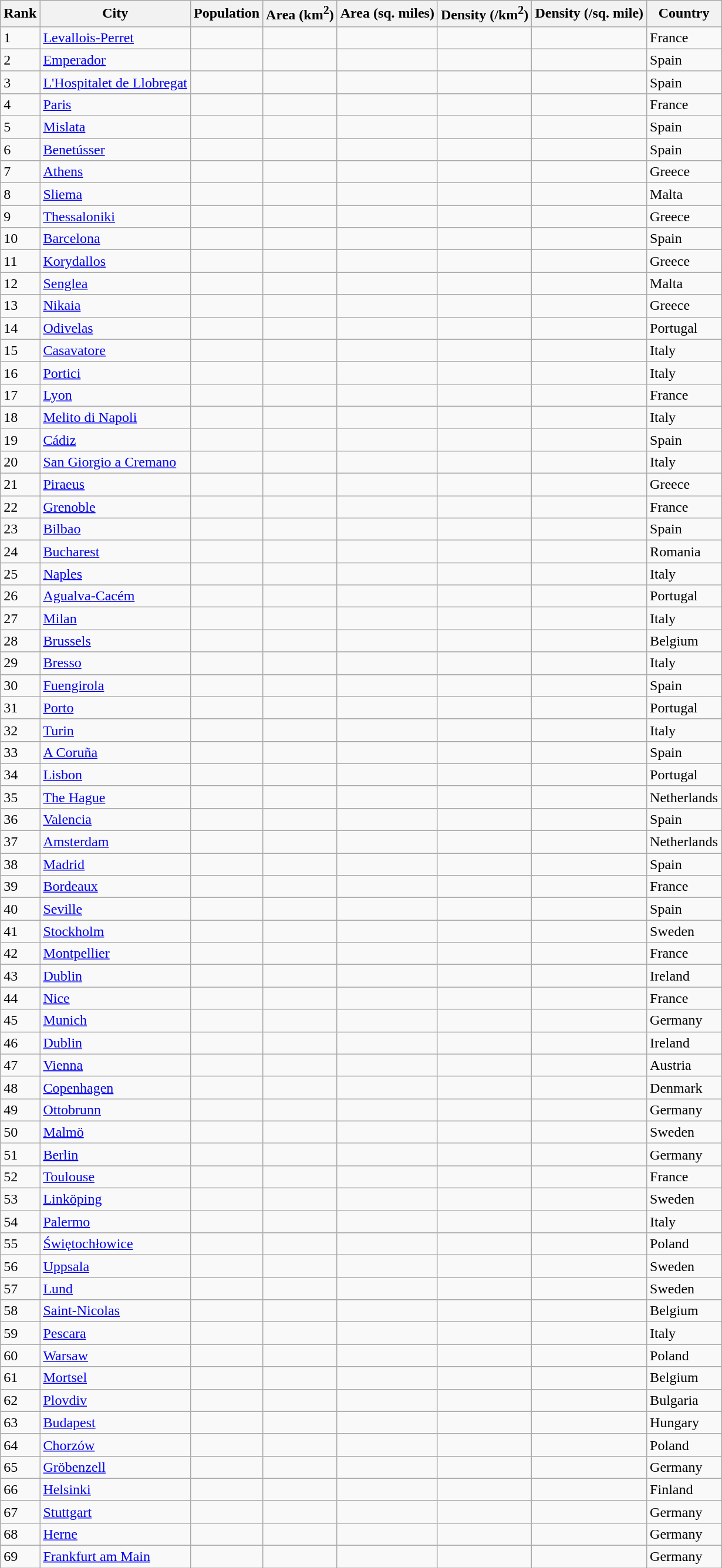<table class="sortable wikitable">
<tr>
<th>Rank</th>
<th>City</th>
<th>Population</th>
<th>Area (km<sup>2</sup>)</th>
<th>Area (sq. miles)</th>
<th>Density (/km<sup>2</sup>)</th>
<th>Density (/sq. mile)</th>
<th>Country</th>
</tr>
<tr>
<td>1</td>
<td><a href='#'>Levallois-Perret</a></td>
<td></td>
<td></td>
<td></td>
<td></td>
<td></td>
<td>France</td>
</tr>
<tr>
<td>2</td>
<td><a href='#'>Emperador</a></td>
<td></td>
<td></td>
<td></td>
<td></td>
<td></td>
<td>Spain</td>
</tr>
<tr>
<td>3</td>
<td><a href='#'>L'Hospitalet de Llobregat</a></td>
<td></td>
<td></td>
<td></td>
<td></td>
<td></td>
<td>Spain</td>
</tr>
<tr>
<td>4</td>
<td><a href='#'>Paris</a></td>
<td></td>
<td></td>
<td></td>
<td></td>
<td></td>
<td>France</td>
</tr>
<tr>
<td>5</td>
<td><a href='#'>Mislata</a></td>
<td></td>
<td></td>
<td></td>
<td></td>
<td></td>
<td>Spain</td>
</tr>
<tr>
<td>6</td>
<td><a href='#'>Benetússer</a></td>
<td></td>
<td></td>
<td></td>
<td></td>
<td></td>
<td>Spain</td>
</tr>
<tr>
<td>7</td>
<td><a href='#'>Athens</a></td>
<td></td>
<td></td>
<td></td>
<td></td>
<td></td>
<td>Greece</td>
</tr>
<tr>
<td>8</td>
<td><a href='#'>Sliema</a></td>
<td></td>
<td></td>
<td></td>
<td></td>
<td></td>
<td>Malta</td>
</tr>
<tr>
<td>9</td>
<td><a href='#'>Thessaloniki</a></td>
<td></td>
<td></td>
<td></td>
<td></td>
<td></td>
<td>Greece</td>
</tr>
<tr>
<td>10</td>
<td><a href='#'>Barcelona</a></td>
<td></td>
<td></td>
<td></td>
<td></td>
<td></td>
<td>Spain</td>
</tr>
<tr>
<td>11</td>
<td><a href='#'>Korydallos</a></td>
<td></td>
<td></td>
<td></td>
<td></td>
<td></td>
<td>Greece</td>
</tr>
<tr>
<td>12</td>
<td><a href='#'>Senglea</a></td>
<td></td>
<td></td>
<td></td>
<td></td>
<td></td>
<td>Malta</td>
</tr>
<tr>
<td>13</td>
<td><a href='#'>Nikaia</a></td>
<td></td>
<td></td>
<td></td>
<td></td>
<td></td>
<td>Greece</td>
</tr>
<tr>
<td>14</td>
<td><a href='#'>Odivelas</a></td>
<td></td>
<td></td>
<td></td>
<td></td>
<td></td>
<td>Portugal</td>
</tr>
<tr>
<td>15</td>
<td><a href='#'>Casavatore</a></td>
<td></td>
<td></td>
<td></td>
<td></td>
<td></td>
<td>Italy</td>
</tr>
<tr>
<td>16</td>
<td><a href='#'>Portici</a></td>
<td></td>
<td></td>
<td></td>
<td></td>
<td></td>
<td>Italy</td>
</tr>
<tr>
<td>17</td>
<td><a href='#'>Lyon</a></td>
<td></td>
<td></td>
<td></td>
<td></td>
<td></td>
<td>France</td>
</tr>
<tr>
<td>18</td>
<td><a href='#'>Melito di Napoli</a></td>
<td></td>
<td></td>
<td></td>
<td></td>
<td></td>
<td>Italy</td>
</tr>
<tr>
<td>19</td>
<td><a href='#'>Cádiz</a></td>
<td></td>
<td></td>
<td></td>
<td></td>
<td></td>
<td>Spain</td>
</tr>
<tr>
<td>20</td>
<td><a href='#'>San Giorgio a Cremano</a></td>
<td></td>
<td></td>
<td></td>
<td></td>
<td></td>
<td>Italy</td>
</tr>
<tr>
<td>21</td>
<td><a href='#'>Piraeus</a></td>
<td></td>
<td></td>
<td></td>
<td></td>
<td></td>
<td>Greece</td>
</tr>
<tr>
<td>22</td>
<td><a href='#'>Grenoble</a></td>
<td></td>
<td></td>
<td></td>
<td></td>
<td></td>
<td>France</td>
</tr>
<tr>
<td>23</td>
<td><a href='#'>Bilbao</a></td>
<td></td>
<td></td>
<td></td>
<td></td>
<td></td>
<td>Spain</td>
</tr>
<tr>
<td>24</td>
<td><a href='#'>Bucharest</a></td>
<td></td>
<td></td>
<td></td>
<td></td>
<td></td>
<td>Romania</td>
</tr>
<tr>
<td>25</td>
<td><a href='#'>Naples</a></td>
<td></td>
<td></td>
<td></td>
<td></td>
<td></td>
<td>Italy</td>
</tr>
<tr>
<td>26</td>
<td><a href='#'>Agualva-Cacém</a></td>
<td></td>
<td></td>
<td></td>
<td></td>
<td></td>
<td>Portugal</td>
</tr>
<tr>
<td>27</td>
<td><a href='#'>Milan</a></td>
<td></td>
<td></td>
<td></td>
<td></td>
<td></td>
<td>Italy</td>
</tr>
<tr>
<td>28</td>
<td><a href='#'>Brussels</a></td>
<td></td>
<td></td>
<td></td>
<td></td>
<td></td>
<td>Belgium</td>
</tr>
<tr>
<td>29</td>
<td><a href='#'>Bresso</a></td>
<td></td>
<td></td>
<td></td>
<td></td>
<td></td>
<td>Italy</td>
</tr>
<tr>
<td>30</td>
<td><a href='#'>Fuengirola</a></td>
<td></td>
<td></td>
<td></td>
<td></td>
<td></td>
<td>Spain</td>
</tr>
<tr>
<td>31</td>
<td><a href='#'>Porto</a></td>
<td></td>
<td></td>
<td></td>
<td></td>
<td></td>
<td>Portugal</td>
</tr>
<tr>
<td>32</td>
<td><a href='#'>Turin</a></td>
<td></td>
<td></td>
<td></td>
<td></td>
<td></td>
<td>Italy</td>
</tr>
<tr>
<td>33</td>
<td><a href='#'>A Coruña</a></td>
<td></td>
<td></td>
<td></td>
<td></td>
<td></td>
<td>Spain</td>
</tr>
<tr>
<td>34</td>
<td><a href='#'>Lisbon</a></td>
<td></td>
<td></td>
<td></td>
<td></td>
<td></td>
<td>Portugal</td>
</tr>
<tr>
<td>35</td>
<td><a href='#'>The Hague</a></td>
<td></td>
<td></td>
<td></td>
<td></td>
<td></td>
<td>Netherlands</td>
</tr>
<tr>
<td>36</td>
<td><a href='#'>Valencia</a></td>
<td></td>
<td></td>
<td></td>
<td></td>
<td></td>
<td>Spain</td>
</tr>
<tr>
<td>37</td>
<td><a href='#'>Amsterdam</a></td>
<td></td>
<td></td>
<td></td>
<td></td>
<td></td>
<td>Netherlands</td>
</tr>
<tr>
<td>38</td>
<td><a href='#'>Madrid</a></td>
<td></td>
<td></td>
<td></td>
<td></td>
<td></td>
<td>Spain</td>
</tr>
<tr>
<td>39</td>
<td><a href='#'>Bordeaux</a></td>
<td></td>
<td></td>
<td></td>
<td></td>
<td></td>
<td>France</td>
</tr>
<tr>
<td>40</td>
<td><a href='#'>Seville</a></td>
<td></td>
<td></td>
<td></td>
<td></td>
<td></td>
<td>Spain</td>
</tr>
<tr>
<td>41</td>
<td><a href='#'>Stockholm</a></td>
<td></td>
<td></td>
<td></td>
<td></td>
<td></td>
<td>Sweden</td>
</tr>
<tr>
<td>42</td>
<td><a href='#'>Montpellier</a></td>
<td></td>
<td></td>
<td></td>
<td></td>
<td></td>
<td>France</td>
</tr>
<tr>
<td>43</td>
<td><a href='#'>Dublin</a></td>
<td></td>
<td></td>
<td></td>
<td></td>
<td></td>
<td>Ireland</td>
</tr>
<tr>
<td>44</td>
<td><a href='#'>Nice</a></td>
<td></td>
<td></td>
<td></td>
<td></td>
<td></td>
<td>France</td>
</tr>
<tr>
<td>45</td>
<td><a href='#'>Munich</a></td>
<td></td>
<td></td>
<td></td>
<td></td>
<td></td>
<td>Germany</td>
</tr>
<tr>
<td>46</td>
<td><a href='#'>Dublin</a></td>
<td></td>
<td></td>
<td></td>
<td></td>
<td></td>
<td>Ireland</td>
</tr>
<tr>
<td>47</td>
<td><a href='#'>Vienna</a></td>
<td></td>
<td></td>
<td></td>
<td></td>
<td></td>
<td>Austria</td>
</tr>
<tr>
<td>48</td>
<td><a href='#'>Copenhagen</a></td>
<td></td>
<td></td>
<td></td>
<td></td>
<td></td>
<td>Denmark</td>
</tr>
<tr>
<td>49</td>
<td><a href='#'>Ottobrunn</a></td>
<td></td>
<td></td>
<td></td>
<td></td>
<td></td>
<td>Germany</td>
</tr>
<tr>
<td>50</td>
<td><a href='#'>Malmö</a></td>
<td></td>
<td></td>
<td></td>
<td></td>
<td></td>
<td>Sweden</td>
</tr>
<tr>
<td>51</td>
<td><a href='#'>Berlin</a></td>
<td></td>
<td></td>
<td></td>
<td></td>
<td></td>
<td>Germany</td>
</tr>
<tr>
<td>52</td>
<td><a href='#'>Toulouse</a></td>
<td></td>
<td></td>
<td></td>
<td></td>
<td></td>
<td>France</td>
</tr>
<tr>
<td>53</td>
<td><a href='#'>Linköping</a></td>
<td></td>
<td></td>
<td></td>
<td></td>
<td></td>
<td>Sweden</td>
</tr>
<tr>
<td>54</td>
<td><a href='#'>Palermo</a></td>
<td></td>
<td></td>
<td></td>
<td></td>
<td></td>
<td>Italy</td>
</tr>
<tr>
<td>55</td>
<td><a href='#'>Świętochłowice</a></td>
<td></td>
<td></td>
<td></td>
<td></td>
<td></td>
<td>Poland</td>
</tr>
<tr>
<td>56</td>
<td><a href='#'>Uppsala</a></td>
<td></td>
<td></td>
<td></td>
<td></td>
<td></td>
<td>Sweden</td>
</tr>
<tr>
<td>57</td>
<td><a href='#'>Lund</a></td>
<td></td>
<td></td>
<td></td>
<td></td>
<td></td>
<td>Sweden</td>
</tr>
<tr>
<td>58</td>
<td><a href='#'>Saint-Nicolas</a></td>
<td></td>
<td></td>
<td></td>
<td></td>
<td></td>
<td>Belgium</td>
</tr>
<tr>
<td>59</td>
<td><a href='#'>Pescara</a></td>
<td></td>
<td></td>
<td></td>
<td></td>
<td></td>
<td>Italy</td>
</tr>
<tr>
<td>60</td>
<td><a href='#'>Warsaw</a></td>
<td></td>
<td></td>
<td></td>
<td></td>
<td></td>
<td>Poland</td>
</tr>
<tr>
<td>61</td>
<td><a href='#'>Mortsel</a></td>
<td></td>
<td></td>
<td></td>
<td></td>
<td></td>
<td>Belgium</td>
</tr>
<tr>
<td>62</td>
<td><a href='#'>Plovdiv</a></td>
<td></td>
<td></td>
<td></td>
<td></td>
<td></td>
<td>Bulgaria</td>
</tr>
<tr>
<td>63</td>
<td><a href='#'>Budapest</a></td>
<td></td>
<td></td>
<td></td>
<td></td>
<td></td>
<td>Hungary</td>
</tr>
<tr>
<td>64</td>
<td><a href='#'>Chorzów</a></td>
<td></td>
<td></td>
<td></td>
<td></td>
<td></td>
<td>Poland</td>
</tr>
<tr>
<td>65</td>
<td><a href='#'>Gröbenzell</a></td>
<td></td>
<td></td>
<td></td>
<td></td>
<td></td>
<td>Germany</td>
</tr>
<tr>
<td>66</td>
<td><a href='#'>Helsinki</a></td>
<td></td>
<td></td>
<td></td>
<td></td>
<td></td>
<td>Finland</td>
</tr>
<tr>
<td>67</td>
<td><a href='#'>Stuttgart</a></td>
<td></td>
<td></td>
<td></td>
<td></td>
<td></td>
<td>Germany</td>
</tr>
<tr>
<td>68</td>
<td><a href='#'>Herne</a></td>
<td></td>
<td></td>
<td></td>
<td></td>
<td></td>
<td>Germany</td>
</tr>
<tr>
<td>69</td>
<td><a href='#'>Frankfurt am Main</a></td>
<td></td>
<td></td>
<td></td>
<td></td>
<td></td>
<td>Germany</td>
</tr>
</table>
